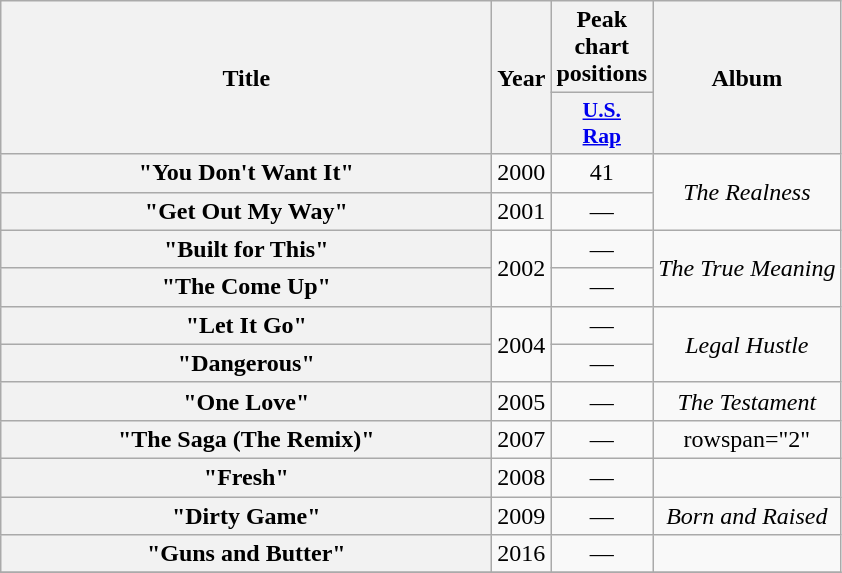<table class="wikitable plainrowheaders" style="text-align:center;">
<tr>
<th scope="col" rowspan="2" style="width:20em;">Title</th>
<th scope="col" rowspan="2">Year</th>
<th scope="col" colspan="1">Peak chart positions</th>
<th scope="col" rowspan="2">Album</th>
</tr>
<tr>
<th scope="col" style="width:3em;font-size:90%;"><a href='#'>U.S.<br>Rap</a><br></th>
</tr>
<tr>
<th>"You Don't Want It"</th>
<td>2000</td>
<td>41</td>
<td rowspan=2><em>The Realness</em></td>
</tr>
<tr>
<th>"Get Out My Way"</th>
<td>2001</td>
<td>—</td>
</tr>
<tr>
<th>"Built for This"</th>
<td rowspan="2">2002</td>
<td>—</td>
<td rowspan=2><em>The True Meaning</em></td>
</tr>
<tr>
<th>"The Come Up" </th>
<td>—</td>
</tr>
<tr>
<th>"Let It Go" </th>
<td rowspan="2">2004</td>
<td>—</td>
<td rowspan=2><em>Legal Hustle</em></td>
</tr>
<tr>
<th>"Dangerous" </th>
<td>—</td>
</tr>
<tr>
<th>"One Love"</th>
<td>2005</td>
<td>—</td>
<td><em>The Testament</em></td>
</tr>
<tr>
<th>"The Saga (The Remix)"</th>
<td>2007</td>
<td>—</td>
<td>rowspan="2" </td>
</tr>
<tr>
<th>"Fresh"<br></th>
<td>2008</td>
<td>—</td>
</tr>
<tr>
<th>"Dirty Game"</th>
<td>2009</td>
<td>—</td>
<td><em>Born and Raised</em></td>
</tr>
<tr>
<th>"Guns and Butter" </th>
<td>2016</td>
<td>—</td>
<td></td>
</tr>
<tr>
</tr>
</table>
